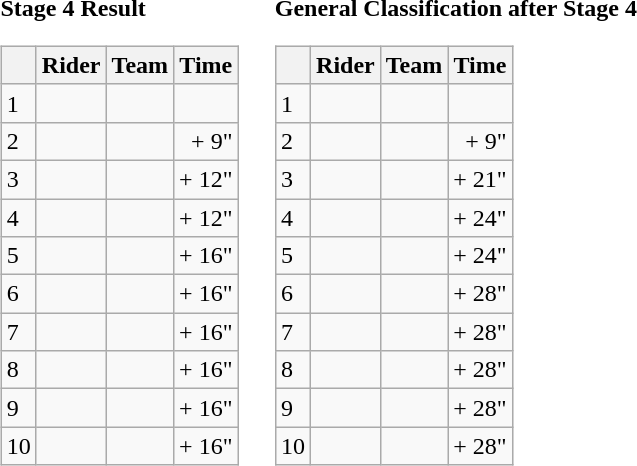<table>
<tr>
<td><strong>Stage 4 Result</strong><br><table class="wikitable">
<tr>
<th></th>
<th>Rider</th>
<th>Team</th>
<th>Time</th>
</tr>
<tr>
<td>1</td>
<td></td>
<td></td>
<td align="right"></td>
</tr>
<tr>
<td>2</td>
<td> </td>
<td></td>
<td align="right">+ 9"</td>
</tr>
<tr>
<td>3</td>
<td></td>
<td></td>
<td align="right">+ 12"</td>
</tr>
<tr>
<td>4</td>
<td></td>
<td></td>
<td align="right">+ 12"</td>
</tr>
<tr>
<td>5</td>
<td></td>
<td></td>
<td align="right">+ 16"</td>
</tr>
<tr>
<td>6</td>
<td></td>
<td></td>
<td align="right">+ 16"</td>
</tr>
<tr>
<td>7</td>
<td></td>
<td></td>
<td align="right">+ 16"</td>
</tr>
<tr>
<td>8</td>
<td></td>
<td></td>
<td align="right">+ 16"</td>
</tr>
<tr>
<td>9</td>
<td></td>
<td></td>
<td align="right">+ 16"</td>
</tr>
<tr>
<td>10</td>
<td></td>
<td></td>
<td align="right">+ 16"</td>
</tr>
</table>
</td>
<td></td>
<td><strong>General Classification after Stage 4</strong><br><table class="wikitable">
<tr>
<th></th>
<th>Rider</th>
<th>Team</th>
<th>Time</th>
</tr>
<tr>
<td>1</td>
<td> </td>
<td></td>
<td align="right"></td>
</tr>
<tr>
<td>2</td>
<td> </td>
<td></td>
<td align="right">+ 9"</td>
</tr>
<tr>
<td>3</td>
<td></td>
<td></td>
<td align="right">+ 21"</td>
</tr>
<tr>
<td>4</td>
<td></td>
<td></td>
<td align="right">+ 24"</td>
</tr>
<tr>
<td>5</td>
<td></td>
<td></td>
<td align="right">+ 24"</td>
</tr>
<tr>
<td>6</td>
<td></td>
<td></td>
<td align="right">+ 28"</td>
</tr>
<tr>
<td>7</td>
<td></td>
<td></td>
<td align="right">+ 28"</td>
</tr>
<tr>
<td>8</td>
<td></td>
<td></td>
<td align="right">+ 28"</td>
</tr>
<tr>
<td>9</td>
<td></td>
<td></td>
<td align="right">+ 28"</td>
</tr>
<tr>
<td>10</td>
<td></td>
<td></td>
<td align="right">+ 28"</td>
</tr>
</table>
</td>
</tr>
</table>
